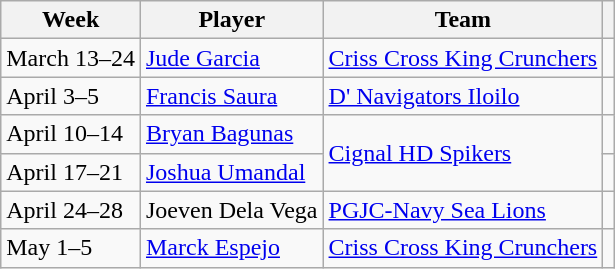<table class="wikitable">
<tr>
<th>Week</th>
<th>Player</th>
<th>Team</th>
<th scope="col" class="unsortable"></th>
</tr>
<tr>
<td>March 13–24</td>
<td><a href='#'>Jude Garcia</a></td>
<td><a href='#'>Criss Cross King Crunchers</a></td>
<td style="text-align:center"></td>
</tr>
<tr>
<td>April 3–5</td>
<td><a href='#'>Francis Saura</a></td>
<td><a href='#'>D' Navigators Iloilo</a></td>
<td style="text-align:center"></td>
</tr>
<tr>
<td>April 10–14</td>
<td><a href='#'>Bryan Bagunas</a></td>
<td rowspan="2"><a href='#'>Cignal HD Spikers</a></td>
<td style="text-align:center"></td>
</tr>
<tr>
<td>April 17–21</td>
<td><a href='#'>Joshua Umandal</a></td>
<td style="text-align:center"></td>
</tr>
<tr>
<td>April 24–28</td>
<td>Joeven Dela Vega</td>
<td><a href='#'>PGJC-Navy Sea Lions</a></td>
<td style="text-align:center"></td>
</tr>
<tr>
<td>May 1–5</td>
<td><a href='#'>Marck Espejo</a></td>
<td><a href='#'>Criss Cross King Crunchers</a></td>
<td style="text-align:center"></td>
</tr>
</table>
